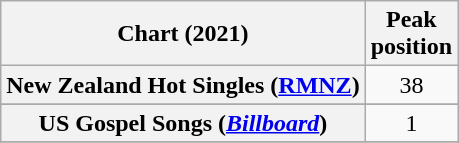<table class="wikitable plainrowheaders sortable" style="text-align:center">
<tr>
<th scope="col">Chart (2021)</th>
<th scope="col">Peak<br>position</th>
</tr>
<tr>
<th scope="row">New Zealand Hot Singles (<a href='#'>RMNZ</a>)</th>
<td>38</td>
</tr>
<tr>
</tr>
<tr>
</tr>
<tr>
<th scope="row">US Gospel Songs (<a href='#'><em>Billboard</em></a>)</th>
<td>1</td>
</tr>
<tr>
</tr>
</table>
